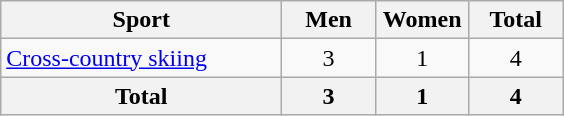<table class="wikitable sortable" style="text-align:center;">
<tr>
<th width=180>Sport</th>
<th width=55>Men</th>
<th width=55>Women</th>
<th width=55>Total</th>
</tr>
<tr>
<td align=left><a href='#'>Cross-country skiing</a></td>
<td>3</td>
<td>1</td>
<td>4</td>
</tr>
<tr>
<th>Total</th>
<th>3</th>
<th>1</th>
<th>4</th>
</tr>
</table>
